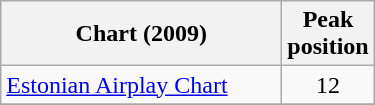<table class="wikitable">
<tr>
<th align="left" width="180">Chart (2009)</th>
<th align="left">Peak<br>position</th>
</tr>
<tr>
<td align="left"><a href='#'>Estonian Airplay Chart</a></td>
<td align="center">12</td>
</tr>
<tr>
</tr>
</table>
